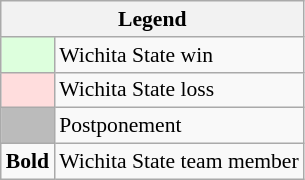<table class="wikitable" style="font-size:90%">
<tr>
<th colspan="2">Legend</th>
</tr>
<tr>
<td bgcolor="#ddffdd"> </td>
<td>Wichita State win</td>
</tr>
<tr>
<td bgcolor="#ffdddd"> </td>
<td>Wichita State loss</td>
</tr>
<tr>
<td bgcolor="#bbbbbb"> </td>
<td>Postponement</td>
</tr>
<tr>
<td><strong>Bold</strong></td>
<td>Wichita State team member</td>
</tr>
</table>
